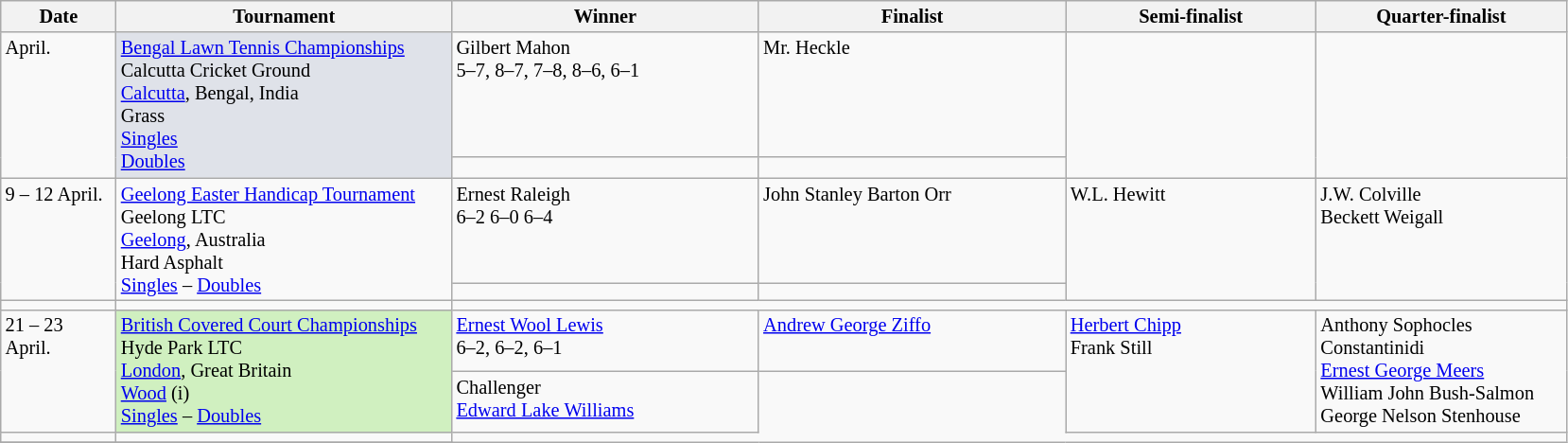<table class="wikitable" style="font-size:85%;">
<tr>
<th width="75">Date</th>
<th width="230">Tournament</th>
<th width="210">Winner</th>
<th width="210">Finalist</th>
<th width="170">Semi-finalist</th>
<th width="170">Quarter-finalist</th>
</tr>
<tr valign=top>
<td rowspan=2>April.</td>
<td style="background:#dfe2e9" rowspan=2><a href='#'>Bengal Lawn Tennis Championships</a><br>Calcutta Cricket Ground<br><a href='#'>Calcutta</a>, Bengal, India<br>Grass<br><a href='#'>Singles</a><br><a href='#'>Doubles</a></td>
<td> Gilbert Mahon<br>5–7, 8–7, 7–8, 8–6, 6–1</td>
<td> Mr. Heckle</td>
<td rowspan=2></td>
<td rowspan=2></td>
</tr>
<tr valign=top>
<td></td>
<td></td>
</tr>
<tr valign=top>
<td rowspan=2>9 – 12 April.</td>
<td rowspan=2><a href='#'>Geelong Easter Handicap Tournament</a> <br>Geelong LTC<br><a href='#'>Geelong</a>, Australia<br>Hard Asphalt<br><a href='#'>Singles</a> – <a href='#'>Doubles</a></td>
<td> Ernest Raleigh<br>6–2 6–0 6–4</td>
<td> John Stanley Barton Orr</td>
<td rowspan=2> W.L. Hewitt</td>
<td rowspan=2> J.W. Colville<br> Beckett Weigall</td>
</tr>
<tr valign=top>
<td></td>
<td></td>
</tr>
<tr valign=top>
<td></td>
<td></td>
</tr>
<tr valign=top>
<td rowspan=2>21 – 23 April.</td>
<td style="background:#d0f0c0" rowspan=2><a href='#'>British Covered Court Championships</a><br>Hyde Park LTC<br> <a href='#'>London</a>, Great Britain<br><a href='#'>Wood</a> (i)<br><a href='#'>Singles</a> – <a href='#'>Doubles</a></td>
<td> <a href='#'>Ernest Wool Lewis</a><br>6–2, 6–2, 6–1</td>
<td> <a href='#'>Andrew George Ziffo</a></td>
<td rowspan=2> <a href='#'>Herbert Chipp</a><br> Frank Still</td>
<td rowspan=2> Anthony Sophocles Constantinidi <br> <a href='#'>Ernest George Meers</a><br> William John Bush-Salmon<br> George Nelson Stenhouse</td>
</tr>
<tr valign=top>
<td>Challenger<br> <a href='#'>Edward Lake Williams</a></td>
</tr>
<tr valign=top>
<td></td>
<td></td>
</tr>
<tr valign=top>
</tr>
</table>
